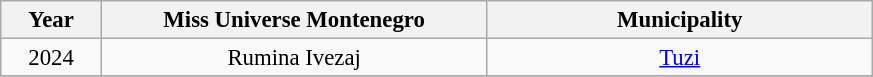<table class="wikitable sortable" style="font-size: 95%; text-align:center">
<tr>
<th width="60">Year</th>
<th width="250">Miss Universe Montenegro</th>
<th width="250">Municipality</th>
</tr>
<tr>
<td>2024</td>
<td>Rumina Ivezaj</td>
<td><a href='#'>Tuzi</a></td>
</tr>
<tr>
</tr>
</table>
